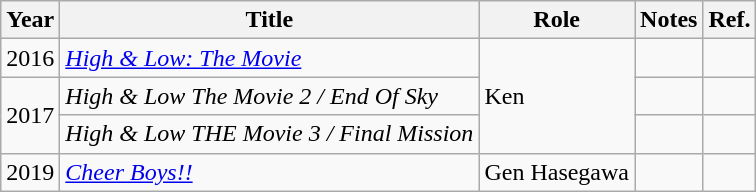<table class="wikitable">
<tr>
<th>Year</th>
<th>Title</th>
<th>Role</th>
<th>Notes</th>
<th>Ref.</th>
</tr>
<tr>
<td>2016</td>
<td><em><a href='#'>High & Low: The Movie</a></em></td>
<td rowspan="3">Ken</td>
<td></td>
<td></td>
</tr>
<tr>
<td rowspan="2">2017</td>
<td><em>High & Low The Movie 2 / End Of Sky</em></td>
<td></td>
<td></td>
</tr>
<tr>
<td><em>High & Low THE Movie 3 / Final Mission</em></td>
<td></td>
<td></td>
</tr>
<tr>
<td>2019</td>
<td><em><a href='#'>Cheer Boys!!</a></em></td>
<td>Gen Hasegawa</td>
<td></td>
<td></td>
</tr>
</table>
